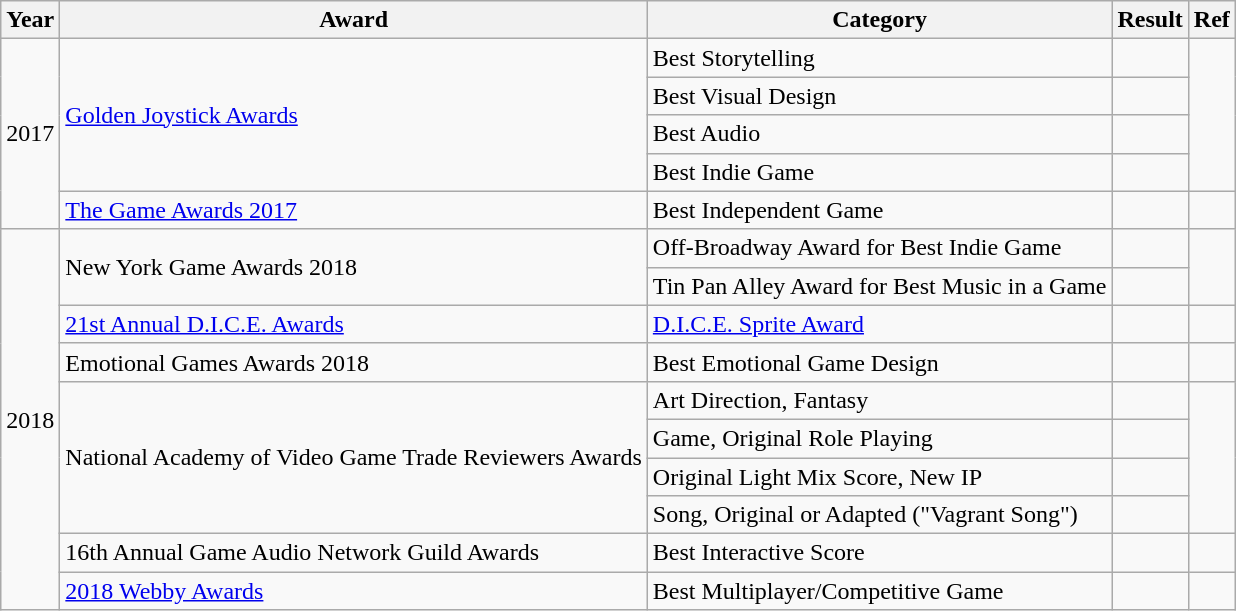<table class="wikitable sortable">
<tr>
<th>Year</th>
<th>Award</th>
<th>Category</th>
<th>Result</th>
<th>Ref</th>
</tr>
<tr>
<td style="text-align:center;" rowspan="5">2017</td>
<td rowspan="4"><a href='#'>Golden Joystick Awards</a></td>
<td>Best Storytelling</td>
<td></td>
<td rowspan="4" style="text-align:center;"></td>
</tr>
<tr>
<td>Best Visual Design</td>
<td></td>
</tr>
<tr>
<td>Best Audio</td>
<td></td>
</tr>
<tr>
<td>Best Indie Game</td>
<td></td>
</tr>
<tr>
<td rowspan="1"><a href='#'>The Game Awards 2017</a></td>
<td>Best Independent Game</td>
<td></td>
<td rowspan="1" style="text-align:center;"></td>
</tr>
<tr>
<td style="text-align:center;" rowspan="10">2018</td>
<td rowspan="2">New York Game Awards 2018</td>
<td>Off-Broadway Award for Best Indie Game</td>
<td></td>
<td rowspan="2" style="text-align:center;"></td>
</tr>
<tr>
<td>Tin Pan Alley Award for Best Music in a Game</td>
<td></td>
</tr>
<tr>
<td rowspan="1"><a href='#'>21st Annual D.I.C.E. Awards</a></td>
<td><a href='#'>D.I.C.E. Sprite Award</a></td>
<td></td>
<td rowspan="1" style="text-align:center;"></td>
</tr>
<tr>
<td rowspan="1">Emotional Games Awards 2018</td>
<td>Best Emotional Game Design</td>
<td></td>
<td rowspan="1" style="text-align:center;"></td>
</tr>
<tr>
<td rowspan="4">National Academy of Video Game Trade Reviewers Awards</td>
<td>Art Direction, Fantasy</td>
<td></td>
<td rowspan="4" style="text-align:center;"></td>
</tr>
<tr>
<td>Game, Original Role Playing</td>
<td></td>
</tr>
<tr>
<td>Original Light Mix Score, New IP</td>
<td></td>
</tr>
<tr>
<td>Song, Original or Adapted ("Vagrant Song")</td>
<td></td>
</tr>
<tr>
<td rowspan="1">16th Annual Game Audio Network Guild Awards</td>
<td>Best Interactive Score</td>
<td></td>
<td rowspan="1" style="text-align:center;"></td>
</tr>
<tr>
<td rowspan="1"><a href='#'>2018 Webby Awards</a></td>
<td>Best Multiplayer/Competitive Game</td>
<td></td>
<td rowspan="1" style="text-align:center;"></td>
</tr>
</table>
